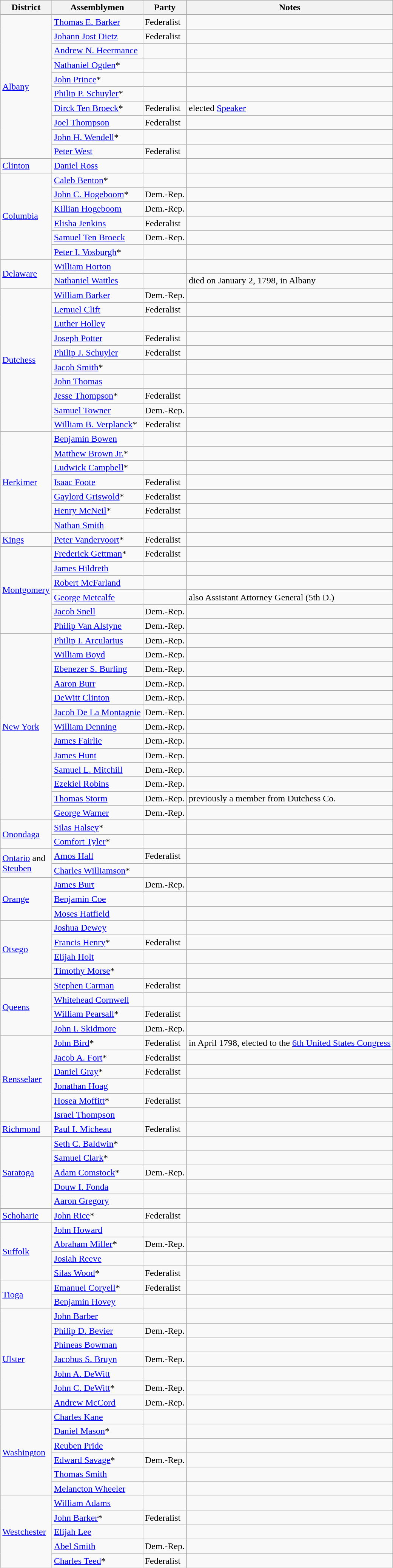<table class=wikitable>
<tr>
<th>District</th>
<th>Assemblymen</th>
<th>Party</th>
<th>Notes</th>
</tr>
<tr>
<td rowspan="10"><a href='#'>Albany</a></td>
<td><a href='#'>Thomas E. Barker</a></td>
<td>Federalist</td>
<td></td>
</tr>
<tr>
<td><a href='#'>Johann Jost Dietz</a></td>
<td>Federalist</td>
<td></td>
</tr>
<tr>
<td><a href='#'>Andrew N. Heermance</a></td>
<td></td>
<td></td>
</tr>
<tr>
<td><a href='#'>Nathaniel Ogden</a>*</td>
<td></td>
<td></td>
</tr>
<tr>
<td><a href='#'>John Prince</a>*</td>
<td></td>
<td></td>
</tr>
<tr>
<td><a href='#'>Philip P. Schuyler</a>*</td>
<td></td>
<td></td>
</tr>
<tr>
<td><a href='#'>Dirck Ten Broeck</a>*</td>
<td>Federalist</td>
<td>elected <a href='#'>Speaker</a></td>
</tr>
<tr>
<td><a href='#'>Joel Thompson</a></td>
<td>Federalist</td>
<td></td>
</tr>
<tr>
<td><a href='#'>John H. Wendell</a>*</td>
<td></td>
<td></td>
</tr>
<tr>
<td><a href='#'>Peter West</a></td>
<td>Federalist</td>
<td></td>
</tr>
<tr>
<td><a href='#'>Clinton</a></td>
<td><a href='#'>Daniel Ross</a></td>
<td></td>
<td></td>
</tr>
<tr>
<td rowspan="6"><a href='#'>Columbia</a></td>
<td><a href='#'>Caleb Benton</a>*</td>
<td></td>
<td></td>
</tr>
<tr>
<td><a href='#'>John C. Hogeboom</a>*</td>
<td>Dem.-Rep.</td>
<td></td>
</tr>
<tr>
<td><a href='#'>Killian Hogeboom</a></td>
<td>Dem.-Rep.</td>
<td></td>
</tr>
<tr>
<td><a href='#'>Elisha Jenkins</a></td>
<td>Federalist</td>
<td></td>
</tr>
<tr>
<td><a href='#'>Samuel Ten Broeck</a></td>
<td>Dem.-Rep.</td>
<td></td>
</tr>
<tr>
<td><a href='#'>Peter I. Vosburgh</a>*</td>
<td></td>
<td></td>
</tr>
<tr>
<td rowspan="2"><a href='#'>Delaware</a></td>
<td><a href='#'>William Horton</a></td>
<td></td>
<td></td>
</tr>
<tr>
<td><a href='#'>Nathaniel Wattles</a></td>
<td></td>
<td>died on January 2, 1798, in Albany</td>
</tr>
<tr>
<td rowspan="10"><a href='#'>Dutchess</a></td>
<td><a href='#'>William Barker</a></td>
<td>Dem.-Rep.</td>
<td></td>
</tr>
<tr>
<td><a href='#'>Lemuel Clift</a></td>
<td>Federalist</td>
<td></td>
</tr>
<tr>
<td><a href='#'>Luther Holley</a></td>
<td></td>
<td></td>
</tr>
<tr>
<td><a href='#'>Joseph Potter</a></td>
<td>Federalist</td>
<td></td>
</tr>
<tr>
<td><a href='#'>Philip J. Schuyler</a></td>
<td>Federalist</td>
<td></td>
</tr>
<tr>
<td><a href='#'>Jacob Smith</a>*</td>
<td></td>
<td></td>
</tr>
<tr>
<td><a href='#'>John Thomas</a></td>
<td></td>
<td></td>
</tr>
<tr>
<td><a href='#'>Jesse Thompson</a>*</td>
<td>Federalist</td>
<td></td>
</tr>
<tr>
<td><a href='#'>Samuel Towner</a></td>
<td>Dem.-Rep.</td>
<td></td>
</tr>
<tr>
<td><a href='#'>William B. Verplanck</a>*</td>
<td>Federalist</td>
<td></td>
</tr>
<tr>
<td rowspan="7"><a href='#'>Herkimer</a></td>
<td><a href='#'>Benjamin Bowen</a></td>
<td></td>
<td></td>
</tr>
<tr>
<td><a href='#'>Matthew Brown Jr.</a>*</td>
<td></td>
<td></td>
</tr>
<tr>
<td><a href='#'>Ludwick Campbell</a>*</td>
<td></td>
<td></td>
</tr>
<tr>
<td><a href='#'>Isaac Foote</a></td>
<td>Federalist</td>
<td></td>
</tr>
<tr>
<td><a href='#'>Gaylord Griswold</a>*</td>
<td>Federalist</td>
<td></td>
</tr>
<tr>
<td><a href='#'>Henry McNeil</a>*</td>
<td>Federalist</td>
<td></td>
</tr>
<tr>
<td><a href='#'>Nathan Smith</a></td>
<td></td>
<td></td>
</tr>
<tr>
<td><a href='#'>Kings</a></td>
<td><a href='#'>Peter Vandervoort</a>*</td>
<td>Federalist</td>
<td></td>
</tr>
<tr>
<td rowspan="6"><a href='#'>Montgomery</a></td>
<td><a href='#'>Frederick Gettman</a>*</td>
<td>Federalist</td>
<td></td>
</tr>
<tr>
<td><a href='#'>James Hildreth</a></td>
<td></td>
<td></td>
</tr>
<tr>
<td><a href='#'>Robert McFarland</a></td>
<td></td>
<td></td>
</tr>
<tr>
<td><a href='#'>George Metcalfe</a></td>
<td></td>
<td>also Assistant Attorney General (5th D.)</td>
</tr>
<tr>
<td><a href='#'>Jacob Snell</a></td>
<td>Dem.-Rep.</td>
<td></td>
</tr>
<tr>
<td><a href='#'>Philip Van Alstyne</a></td>
<td>Dem.-Rep.</td>
<td></td>
</tr>
<tr>
<td rowspan="13"><a href='#'>New York</a></td>
<td><a href='#'>Philip I. Arcularius</a></td>
<td>Dem.-Rep.</td>
<td></td>
</tr>
<tr>
<td><a href='#'>William Boyd</a></td>
<td>Dem.-Rep.</td>
<td></td>
</tr>
<tr>
<td><a href='#'>Ebenezer S. Burling</a></td>
<td>Dem.-Rep.</td>
<td></td>
</tr>
<tr>
<td><a href='#'>Aaron Burr</a></td>
<td>Dem.-Rep.</td>
<td></td>
</tr>
<tr>
<td><a href='#'>DeWitt Clinton</a></td>
<td>Dem.-Rep.</td>
<td></td>
</tr>
<tr>
<td><a href='#'>Jacob De La Montagnie</a></td>
<td>Dem.-Rep.</td>
<td></td>
</tr>
<tr>
<td><a href='#'>William Denning</a></td>
<td>Dem.-Rep.</td>
<td></td>
</tr>
<tr>
<td><a href='#'>James Fairlie</a></td>
<td>Dem.-Rep.</td>
<td></td>
</tr>
<tr>
<td><a href='#'>James Hunt</a></td>
<td>Dem.-Rep.</td>
<td></td>
</tr>
<tr>
<td><a href='#'>Samuel L. Mitchill</a></td>
<td>Dem.-Rep.</td>
<td></td>
</tr>
<tr>
<td><a href='#'>Ezekiel Robins</a></td>
<td>Dem.-Rep.</td>
<td></td>
</tr>
<tr>
<td><a href='#'>Thomas Storm</a></td>
<td>Dem.-Rep.</td>
<td>previously a member from Dutchess Co.</td>
</tr>
<tr>
<td><a href='#'>George Warner</a></td>
<td>Dem.-Rep.</td>
<td></td>
</tr>
<tr>
<td rowspan="2"><a href='#'>Onondaga</a></td>
<td><a href='#'>Silas Halsey</a>*</td>
<td></td>
<td></td>
</tr>
<tr>
<td><a href='#'>Comfort Tyler</a>*</td>
<td></td>
<td></td>
</tr>
<tr>
<td rowspan="2"><a href='#'>Ontario</a> and <br><a href='#'>Steuben</a></td>
<td><a href='#'>Amos Hall</a></td>
<td>Federalist</td>
<td></td>
</tr>
<tr>
<td><a href='#'>Charles Williamson</a>*</td>
<td></td>
<td></td>
</tr>
<tr>
<td rowspan="3"><a href='#'>Orange</a></td>
<td><a href='#'>James Burt</a></td>
<td>Dem.-Rep.</td>
<td></td>
</tr>
<tr>
<td><a href='#'>Benjamin Coe</a></td>
<td></td>
<td></td>
</tr>
<tr>
<td><a href='#'>Moses Hatfield</a></td>
<td></td>
<td></td>
</tr>
<tr>
<td rowspan="4"><a href='#'>Otsego</a></td>
<td><a href='#'>Joshua Dewey</a></td>
<td></td>
<td></td>
</tr>
<tr>
<td><a href='#'>Francis Henry</a>*</td>
<td>Federalist</td>
<td></td>
</tr>
<tr>
<td><a href='#'>Elijah Holt</a></td>
<td></td>
<td></td>
</tr>
<tr>
<td><a href='#'>Timothy Morse</a>*</td>
<td></td>
<td></td>
</tr>
<tr>
<td rowspan="4"><a href='#'>Queens</a></td>
<td><a href='#'>Stephen Carman</a></td>
<td>Federalist</td>
<td></td>
</tr>
<tr>
<td><a href='#'>Whitehead Cornwell</a></td>
<td></td>
<td></td>
</tr>
<tr>
<td><a href='#'>William Pearsall</a>*</td>
<td>Federalist</td>
<td></td>
</tr>
<tr>
<td><a href='#'>John I. Skidmore</a></td>
<td>Dem.-Rep.</td>
<td></td>
</tr>
<tr>
<td rowspan="6"><a href='#'>Rensselaer</a></td>
<td><a href='#'>John Bird</a>*</td>
<td>Federalist</td>
<td>in April 1798, elected to the <a href='#'>6th United States Congress</a></td>
</tr>
<tr>
<td><a href='#'>Jacob A. Fort</a>*</td>
<td>Federalist</td>
<td></td>
</tr>
<tr>
<td><a href='#'>Daniel Gray</a>*</td>
<td>Federalist</td>
<td></td>
</tr>
<tr>
<td><a href='#'>Jonathan Hoag</a></td>
<td></td>
<td></td>
</tr>
<tr>
<td><a href='#'>Hosea Moffitt</a>*</td>
<td>Federalist</td>
<td></td>
</tr>
<tr>
<td><a href='#'>Israel Thompson</a></td>
<td></td>
<td></td>
</tr>
<tr>
<td><a href='#'>Richmond</a></td>
<td><a href='#'>Paul I. Micheau</a></td>
<td>Federalist</td>
<td></td>
</tr>
<tr>
<td rowspan="5"><a href='#'>Saratoga</a></td>
<td><a href='#'>Seth C. Baldwin</a>*</td>
<td></td>
<td></td>
</tr>
<tr>
<td><a href='#'>Samuel Clark</a>*</td>
<td></td>
<td></td>
</tr>
<tr>
<td><a href='#'>Adam Comstock</a>*</td>
<td>Dem.-Rep.</td>
<td></td>
</tr>
<tr>
<td><a href='#'>Douw I. Fonda</a></td>
<td></td>
<td></td>
</tr>
<tr>
<td><a href='#'>Aaron Gregory</a></td>
<td></td>
<td></td>
</tr>
<tr>
<td><a href='#'>Schoharie</a></td>
<td><a href='#'>John Rice</a>*</td>
<td>Federalist</td>
<td></td>
</tr>
<tr>
<td rowspan="4"><a href='#'>Suffolk</a></td>
<td><a href='#'>John Howard</a></td>
<td></td>
<td></td>
</tr>
<tr>
<td><a href='#'>Abraham Miller</a>*</td>
<td>Dem.-Rep.</td>
<td></td>
</tr>
<tr>
<td><a href='#'>Josiah Reeve</a></td>
<td></td>
<td></td>
</tr>
<tr>
<td><a href='#'>Silas Wood</a>*</td>
<td>Federalist</td>
<td></td>
</tr>
<tr>
<td rowspan="2"><a href='#'>Tioga</a></td>
<td><a href='#'>Emanuel Coryell</a>*</td>
<td>Federalist</td>
<td></td>
</tr>
<tr>
<td><a href='#'>Benjamin Hovey</a></td>
<td></td>
<td></td>
</tr>
<tr>
<td rowspan="7"><a href='#'>Ulster</a></td>
<td><a href='#'>John Barber</a></td>
<td></td>
<td></td>
</tr>
<tr>
<td><a href='#'>Philip D. Bevier</a></td>
<td>Dem.-Rep.</td>
<td></td>
</tr>
<tr>
<td><a href='#'>Phineas Bowman</a></td>
<td></td>
<td></td>
</tr>
<tr>
<td><a href='#'>Jacobus S. Bruyn</a></td>
<td>Dem.-Rep.</td>
<td></td>
</tr>
<tr>
<td><a href='#'>John A. DeWitt</a></td>
<td></td>
<td></td>
</tr>
<tr>
<td><a href='#'>John C. DeWitt</a>*</td>
<td>Dem.-Rep.</td>
<td></td>
</tr>
<tr>
<td><a href='#'>Andrew McCord</a></td>
<td>Dem.-Rep.</td>
<td></td>
</tr>
<tr>
<td rowspan="6"><a href='#'>Washington</a></td>
<td><a href='#'>Charles Kane</a></td>
<td></td>
<td></td>
</tr>
<tr>
<td><a href='#'>Daniel Mason</a>*</td>
<td></td>
<td></td>
</tr>
<tr>
<td><a href='#'>Reuben Pride</a></td>
<td></td>
<td></td>
</tr>
<tr>
<td><a href='#'>Edward Savage</a>*</td>
<td>Dem.-Rep.</td>
<td></td>
</tr>
<tr>
<td><a href='#'>Thomas Smith</a></td>
<td></td>
<td></td>
</tr>
<tr>
<td><a href='#'>Melancton Wheeler</a></td>
<td></td>
<td></td>
</tr>
<tr>
<td rowspan="5"><a href='#'>Westchester</a></td>
<td><a href='#'>William Adams</a></td>
<td></td>
<td></td>
</tr>
<tr>
<td><a href='#'>John Barker</a>*</td>
<td>Federalist</td>
<td></td>
</tr>
<tr>
<td><a href='#'>Elijah Lee</a></td>
<td></td>
<td></td>
</tr>
<tr>
<td><a href='#'>Abel Smith</a></td>
<td>Dem.-Rep.</td>
<td></td>
</tr>
<tr>
<td><a href='#'>Charles Teed</a>*</td>
<td>Federalist</td>
<td></td>
</tr>
<tr>
</tr>
</table>
